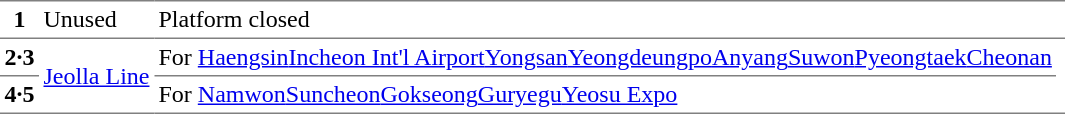<table border="1" cellspacing="0" cellpadding="3" frame="hsides" rules="rows">
<tr>
<th>1</th>
<td>Unused</td>
<td>Platform closed</td>
<td></td>
</tr>
<tr>
<th>2·3</th>
<td rowspan="2"><a href='#'>Jeolla Line</a></td>
<td>For <a href='#'>Haengsin</a><a href='#'>Incheon Int'l Airport</a><a href='#'>Yongsan</a><a href='#'>Yeongdeungpo</a><a href='#'>Anyang</a><a href='#'>Suwon</a><a href='#'>Pyeongtaek</a><a href='#'>Cheonan</a></td>
</tr>
<tr>
<th>4·5</th>
<td>For <a href='#'>Namwon</a><a href='#'>Suncheon</a><a href='#'>Gokseong</a><a href='#'>Guryegu</a><a href='#'>Yeosu Expo</a></td>
</tr>
</table>
